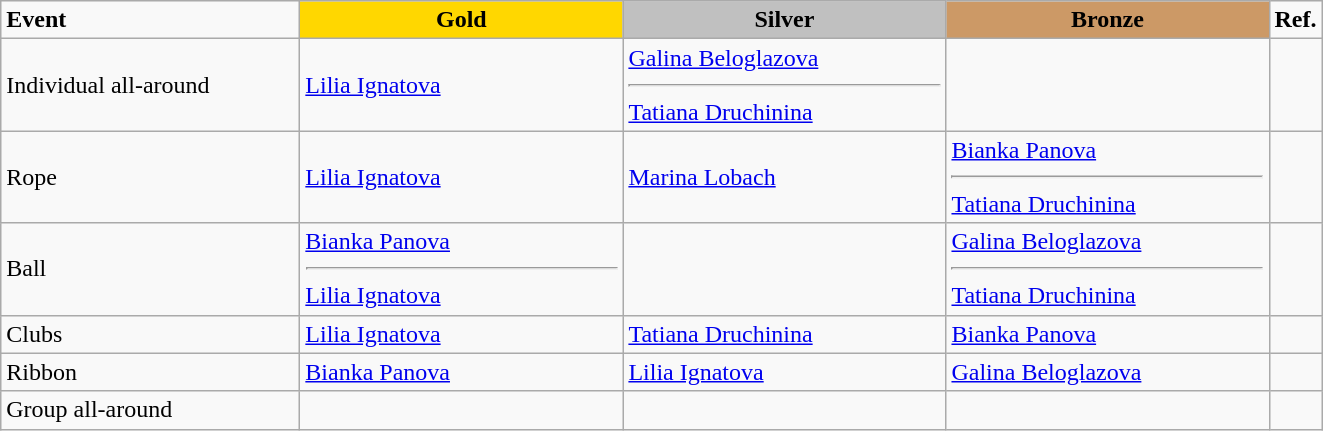<table class="wikitable">
<tr>
<td style="width:12em;"><strong>Event</strong></td>
<td style="text-align:center; background:gold; width:13em;"><strong>Gold</strong></td>
<td style="text-align:center; background:silver; width:13em;"><strong>Silver</strong></td>
<td style="text-align:center; background:#c96; width:13em;"><strong>Bronze</strong></td>
<td style="width:1em;"><strong>Ref.</strong></td>
</tr>
<tr>
<td>Individual all-around</td>
<td> <a href='#'>Lilia Ignatova</a></td>
<td> <a href='#'>Galina Beloglazova</a> <hr>  <a href='#'>Tatiana Druchinina</a></td>
<td></td>
<td></td>
</tr>
<tr>
<td>Rope</td>
<td> <a href='#'>Lilia Ignatova</a></td>
<td> <a href='#'>Marina Lobach</a></td>
<td> <a href='#'>Bianka Panova</a> <hr>  <a href='#'>Tatiana Druchinina</a></td>
<td></td>
</tr>
<tr>
<td>Ball</td>
<td> <a href='#'>Bianka Panova</a> <hr>  <a href='#'>Lilia Ignatova</a></td>
<td></td>
<td> <a href='#'>Galina Beloglazova</a> <hr>  <a href='#'>Tatiana Druchinina</a></td>
<td></td>
</tr>
<tr>
<td>Clubs</td>
<td> <a href='#'>Lilia Ignatova</a></td>
<td> <a href='#'>Tatiana Druchinina</a></td>
<td> <a href='#'>Bianka Panova</a></td>
<td></td>
</tr>
<tr>
<td>Ribbon</td>
<td> <a href='#'>Bianka Panova</a></td>
<td> <a href='#'>Lilia Ignatova</a></td>
<td> <a href='#'>Galina Beloglazova</a></td>
<td></td>
</tr>
<tr>
<td>Group all-around</td>
<td></td>
<td></td>
<td></td>
<td></td>
</tr>
</table>
